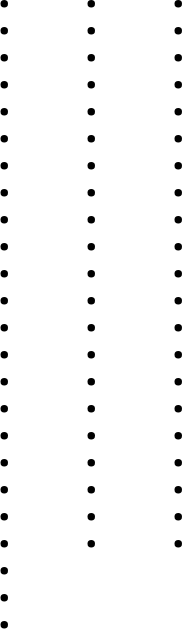<table>
<tr>
<td width="25%" valign="top"><br><ul><li></li><li></li><li></li><li></li><li></li><li></li><li></li><li></li><li></li><li></li><li></li><li></li><li></li><li></li><li></li><li></li><li></li><li></li><li></li><li></li><li></li><li></li><li></li><li></li></ul></td>
<td width="25%" valign="top"><br><ul><li></li><li></li><li></li><li></li><li></li><li></li><li></li><li></li><li></li><li></li><li></li><li></li><li></li><li></li><li></li><li></li><li></li><li></li><li></li><li></li><li></li></ul></td>
<td width="25%" valign="top"><br><ul><li></li><li></li><li></li><li></li><li></li><li></li><li></li><li></li><li></li><li></li><li></li><li></li><li></li><li></li><li></li><li></li><li></li><li></li><li></li><li></li><li></li></ul></td>
</tr>
</table>
